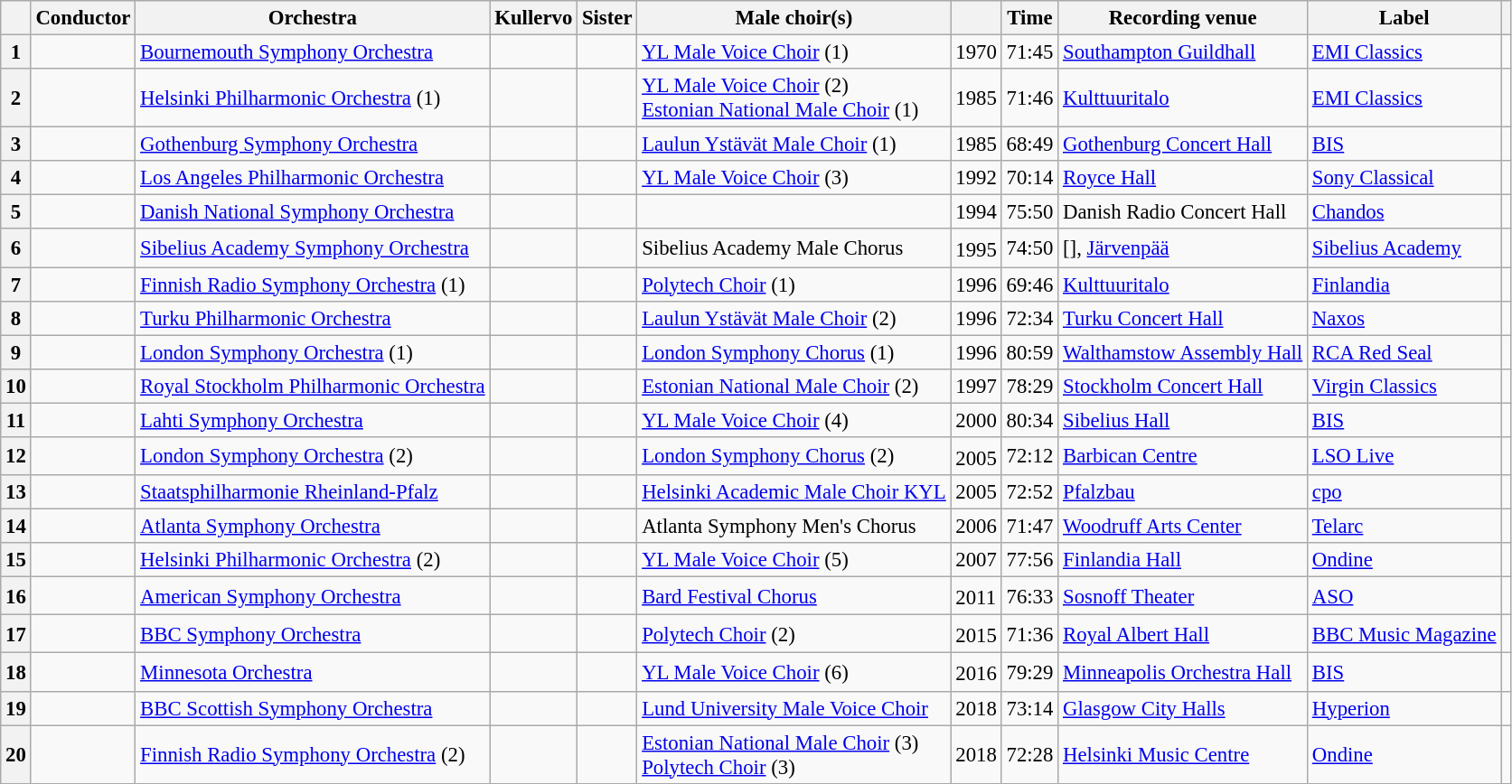<table class="wikitable sortable" style="margin-right:0; font-size:95%">
<tr>
<th scope="col"></th>
<th scope="col">Conductor</th>
<th scope="col">Orchestra</th>
<th scope="col">Kullervo</th>
<th scope="col">Sister</th>
<th scope="col">Male choir(s)</th>
<th scope="col"></th>
<th scope="col">Time</th>
<th scope="col">Recording venue</th>
<th scope="col">Label</th>
<th scope="col"class="unsortable"></th>
</tr>
<tr>
<th scope="row">1</th>
<td></td>
<td><a href='#'>Bournemouth Symphony Orchestra</a></td>
<td></td>
<td></td>
<td><a href='#'>YL Male Voice Choir</a> (1)</td>
<td>1970</td>
<td>71:45</td>
<td><a href='#'>Southampton Guildhall</a></td>
<td><a href='#'>EMI Classics</a></td>
<td></td>
</tr>
<tr>
<th scope="row">2</th>
<td></td>
<td><a href='#'>Helsinki Philharmonic Orchestra</a> (1)</td>
<td></td>
<td></td>
<td><a href='#'>YL Male Voice Choir</a> (2)<br><a href='#'>Estonian National Male Choir</a> (1)</td>
<td>1985</td>
<td>71:46</td>
<td><a href='#'>Kulttuuritalo</a></td>
<td><a href='#'>EMI Classics</a></td>
<td></td>
</tr>
<tr>
<th scope="row">3</th>
<td></td>
<td><a href='#'>Gothenburg Symphony Orchestra</a></td>
<td></td>
<td></td>
<td><a href='#'>Laulun Ystävät Male Choir</a> (1)</td>
<td>1985</td>
<td>68:49</td>
<td><a href='#'>Gothenburg Concert Hall</a></td>
<td><a href='#'>BIS</a></td>
<td></td>
</tr>
<tr>
<th scope="row">4</th>
<td></td>
<td><a href='#'>Los Angeles Philharmonic Orchestra</a></td>
<td></td>
<td></td>
<td><a href='#'>YL Male Voice Choir</a> (3)</td>
<td>1992</td>
<td>70:14</td>
<td><a href='#'>Royce Hall</a></td>
<td><a href='#'>Sony Classical</a></td>
<td></td>
</tr>
<tr>
<th scope="row">5</th>
<td></td>
<td><a href='#'>Danish National Symphony Orchestra</a></td>
<td></td>
<td></td>
<td></td>
<td>1994</td>
<td>75:50</td>
<td>Danish Radio Concert Hall</td>
<td><a href='#'>Chandos</a></td>
<td></td>
</tr>
<tr>
<th scope="row">6</th>
<td></td>
<td><a href='#'>Sibelius Academy Symphony Orchestra</a></td>
<td></td>
<td></td>
<td>Sibelius Academy Male Chorus</td>
<td>1995<sup></sup></td>
<td>74:50</td>
<td>[], <a href='#'>Järvenpää</a></td>
<td><a href='#'>Sibelius Academy</a></td>
<td></td>
</tr>
<tr>
<th scope="row">7</th>
<td></td>
<td><a href='#'>Finnish Radio Symphony Orchestra</a> (1)</td>
<td></td>
<td></td>
<td><a href='#'>Polytech Choir</a> (1)</td>
<td>1996</td>
<td>69:46</td>
<td><a href='#'>Kulttuuritalo</a></td>
<td><a href='#'>Finlandia</a></td>
<td></td>
</tr>
<tr>
<th scope="row">8</th>
<td></td>
<td><a href='#'>Turku Philharmonic Orchestra</a></td>
<td></td>
<td></td>
<td><a href='#'>Laulun Ystävät Male Choir</a> (2)</td>
<td>1996</td>
<td>72:34</td>
<td><a href='#'>Turku Concert Hall</a></td>
<td><a href='#'>Naxos</a></td>
<td></td>
</tr>
<tr>
<th scope="row">9</th>
<td></td>
<td><a href='#'>London Symphony Orchestra</a> (1)</td>
<td></td>
<td></td>
<td><a href='#'>London Symphony Chorus</a> (1)</td>
<td>1996</td>
<td>80:59</td>
<td><a href='#'>Walthamstow Assembly Hall</a></td>
<td><a href='#'>RCA Red Seal</a></td>
<td></td>
</tr>
<tr>
<th scope="row">10</th>
<td></td>
<td><a href='#'>Royal Stockholm Philharmonic Orchestra</a></td>
<td></td>
<td></td>
<td><a href='#'>Estonian National Male Choir</a> (2)</td>
<td>1997</td>
<td>78:29</td>
<td><a href='#'>Stockholm Concert Hall</a></td>
<td><a href='#'>Virgin Classics</a></td>
<td></td>
</tr>
<tr>
<th scope="row">11</th>
<td></td>
<td><a href='#'>Lahti Symphony Orchestra</a></td>
<td></td>
<td></td>
<td><a href='#'>YL Male Voice Choir</a> (4)</td>
<td>2000</td>
<td>80:34</td>
<td><a href='#'>Sibelius Hall</a></td>
<td><a href='#'>BIS</a></td>
<td></td>
</tr>
<tr>
<th scope="row">12</th>
<td></td>
<td><a href='#'>London Symphony Orchestra</a> (2)</td>
<td></td>
<td></td>
<td><a href='#'>London Symphony Chorus</a> (2)</td>
<td>2005<sup></sup></td>
<td>72:12</td>
<td><a href='#'>Barbican Centre</a></td>
<td><a href='#'>LSO Live</a></td>
<td></td>
</tr>
<tr>
<th scope="row">13</th>
<td></td>
<td><a href='#'>Staatsphilharmonie Rheinland-Pfalz</a></td>
<td></td>
<td></td>
<td><a href='#'>Helsinki Academic Male Choir KYL</a></td>
<td>2005</td>
<td>72:52</td>
<td><a href='#'>Pfalzbau</a></td>
<td><a href='#'>cpo</a></td>
<td></td>
</tr>
<tr>
<th scope="row">14</th>
<td></td>
<td><a href='#'>Atlanta Symphony Orchestra</a></td>
<td></td>
<td></td>
<td>Atlanta Symphony Men's Chorus</td>
<td>2006</td>
<td>71:47</td>
<td><a href='#'>Woodruff Arts Center</a></td>
<td><a href='#'>Telarc</a></td>
<td></td>
</tr>
<tr>
<th scope="row">15</th>
<td></td>
<td><a href='#'>Helsinki Philharmonic Orchestra</a> (2)</td>
<td></td>
<td></td>
<td><a href='#'>YL Male Voice Choir</a> (5)</td>
<td>2007</td>
<td>77:56</td>
<td><a href='#'>Finlandia Hall</a></td>
<td><a href='#'>Ondine</a></td>
<td></td>
</tr>
<tr>
<th scope="row">16</th>
<td></td>
<td><a href='#'>American Symphony Orchestra</a></td>
<td></td>
<td></td>
<td><a href='#'>Bard Festival Chorus</a></td>
<td>2011<sup></sup></td>
<td>76:33</td>
<td><a href='#'>Sosnoff Theater</a></td>
<td><a href='#'>ASO</a></td>
<td></td>
</tr>
<tr>
<th scope="row">17</th>
<td></td>
<td><a href='#'>BBC Symphony Orchestra</a></td>
<td></td>
<td></td>
<td><a href='#'>Polytech Choir</a> (2)</td>
<td>2015<sup></sup></td>
<td>71:36</td>
<td><a href='#'>Royal Albert Hall</a></td>
<td><a href='#'>BBC Music Magazine</a></td>
<td></td>
</tr>
<tr>
<th scope="row">18</th>
<td></td>
<td><a href='#'>Minnesota Orchestra</a></td>
<td></td>
<td></td>
<td><a href='#'>YL Male Voice Choir</a> (6)</td>
<td>2016<sup></sup></td>
<td>79:29</td>
<td><a href='#'>Minneapolis Orchestra Hall</a></td>
<td><a href='#'>BIS</a></td>
<td></td>
</tr>
<tr>
<th scope="row">19</th>
<td></td>
<td><a href='#'>BBC Scottish Symphony Orchestra</a></td>
<td></td>
<td></td>
<td><a href='#'>Lund University Male Voice Choir</a></td>
<td>2018</td>
<td>73:14</td>
<td><a href='#'>Glasgow City Halls</a></td>
<td><a href='#'>Hyperion</a></td>
<td></td>
</tr>
<tr>
<th scope="row">20</th>
<td></td>
<td><a href='#'>Finnish Radio Symphony Orchestra</a> (2)</td>
<td></td>
<td></td>
<td><a href='#'>Estonian National Male Choir</a> (3)<br><a href='#'>Polytech Choir</a> (3)</td>
<td>2018</td>
<td>72:28</td>
<td><a href='#'>Helsinki Music Centre</a></td>
<td><a href='#'>Ondine</a></td>
<td></td>
</tr>
</table>
